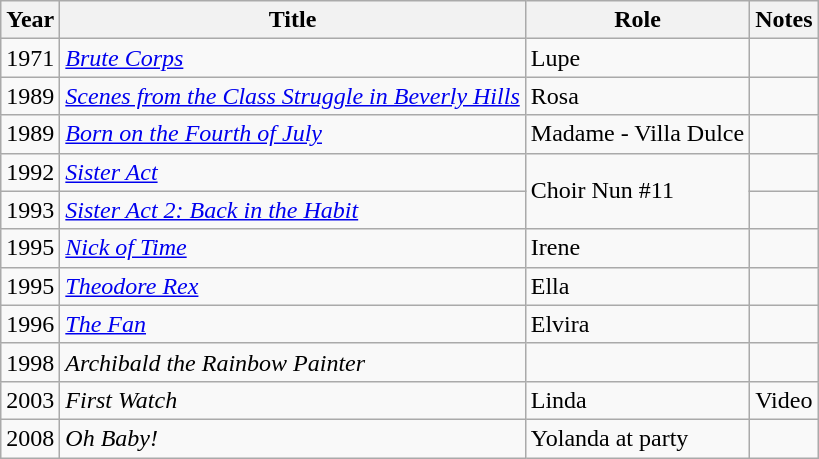<table class="wikitable">
<tr>
<th>Year</th>
<th>Title</th>
<th>Role</th>
<th>Notes</th>
</tr>
<tr>
<td>1971</td>
<td><em><a href='#'>Brute Corps</a></em></td>
<td>Lupe</td>
<td></td>
</tr>
<tr>
<td>1989</td>
<td><em><a href='#'>Scenes from the Class Struggle in Beverly Hills</a></em></td>
<td>Rosa</td>
<td></td>
</tr>
<tr>
<td>1989</td>
<td><em><a href='#'>Born on the Fourth of July</a></em></td>
<td>Madame - Villa Dulce</td>
<td></td>
</tr>
<tr>
<td>1992</td>
<td><em><a href='#'>Sister Act</a></em></td>
<td rowspan="2">Choir Nun #11</td>
<td></td>
</tr>
<tr>
<td>1993</td>
<td><em><a href='#'>Sister Act 2: Back in the Habit</a></em></td>
<td></td>
</tr>
<tr>
<td>1995</td>
<td><em><a href='#'>Nick of Time</a></em></td>
<td>Irene</td>
<td></td>
</tr>
<tr>
<td>1995</td>
<td><em><a href='#'>Theodore Rex</a></em></td>
<td>Ella</td>
<td></td>
</tr>
<tr>
<td>1996</td>
<td><em><a href='#'>The Fan</a></em></td>
<td>Elvira</td>
<td></td>
</tr>
<tr>
<td>1998</td>
<td><em>Archibald the Rainbow Painter</em></td>
<td></td>
<td></td>
</tr>
<tr>
<td>2003</td>
<td><em>First Watch</em></td>
<td>Linda</td>
<td>Video</td>
</tr>
<tr>
<td>2008</td>
<td><em>Oh Baby!</em></td>
<td>Yolanda at party</td>
<td></td>
</tr>
</table>
